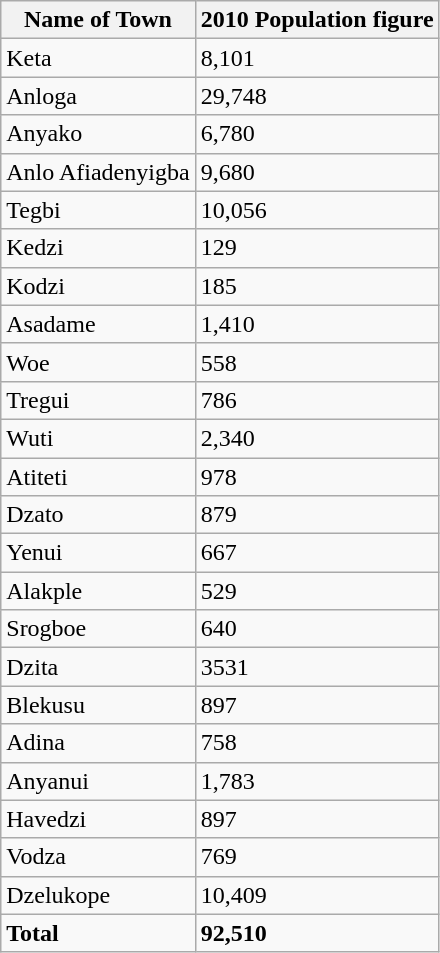<table class="wikitable">
<tr>
<th>Name of Town</th>
<th>2010 Population figure</th>
</tr>
<tr>
<td>Keta</td>
<td>8,101</td>
</tr>
<tr>
<td>Anloga</td>
<td>29,748</td>
</tr>
<tr>
<td>Anyako</td>
<td>6,780</td>
</tr>
<tr>
<td>Anlo Afiadenyigba</td>
<td>9,680</td>
</tr>
<tr>
<td>Tegbi</td>
<td>10,056</td>
</tr>
<tr>
<td>Kedzi</td>
<td>129</td>
</tr>
<tr>
<td>Kodzi</td>
<td>185</td>
</tr>
<tr>
<td>Asadame</td>
<td>1,410</td>
</tr>
<tr>
<td>Woe</td>
<td>558</td>
</tr>
<tr>
<td>Tregui</td>
<td>786</td>
</tr>
<tr>
<td>Wuti</td>
<td>2,340</td>
</tr>
<tr>
<td>Atiteti</td>
<td>978</td>
</tr>
<tr>
<td>Dzato</td>
<td>879</td>
</tr>
<tr>
<td>Yenui</td>
<td>667</td>
</tr>
<tr>
<td>Alakple</td>
<td>529</td>
</tr>
<tr>
<td>Srogboe</td>
<td>640</td>
</tr>
<tr>
<td>Dzita</td>
<td>3531</td>
</tr>
<tr>
<td>Blekusu</td>
<td>897</td>
</tr>
<tr>
<td>Adina</td>
<td>758</td>
</tr>
<tr>
<td>Anyanui</td>
<td>1,783</td>
</tr>
<tr>
<td>Havedzi</td>
<td>897</td>
</tr>
<tr>
<td>Vodza</td>
<td>769</td>
</tr>
<tr>
<td>Dzelukope</td>
<td>10,409</td>
</tr>
<tr>
<td><strong>Total</strong></td>
<td><strong>92,510</strong></td>
</tr>
</table>
